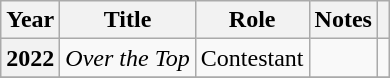<table class="wikitable  plainrowheaders">
<tr>
<th scope="col">Year</th>
<th scope="col">Title</th>
<th scope="col">Role</th>
<th scope="col">Notes</th>
<th scope="col" class="unsortable"></th>
</tr>
<tr>
<th scope="row">2022</th>
<td><em>Over the Top</em></td>
<td>Contestant</td>
<td></td>
<td></td>
</tr>
<tr>
</tr>
</table>
